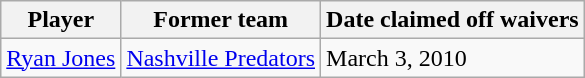<table class="wikitable">
<tr>
<th>Player</th>
<th>Former team</th>
<th>Date claimed off waivers</th>
</tr>
<tr>
<td><a href='#'>Ryan Jones</a></td>
<td><a href='#'>Nashville Predators</a></td>
<td>March 3, 2010</td>
</tr>
</table>
